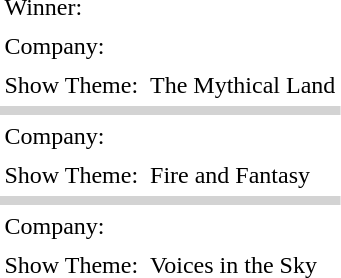<table border="0" cellpadding="3">
<tr>
<td col span="2" style="back ground:light grey;">Winner: </td>
</tr>
<tr>
<td>Company:</td>
<td></td>
</tr>
<tr>
<td>Show Theme:</td>
<td>The Mythical Land</td>
</tr>
<tr>
<td colspan="2" style="background:lightgrey;"></td>
</tr>
<tr>
<td>Company:</td>
<td></td>
</tr>
<tr>
<td>Show Theme:</td>
<td>Fire and Fantasy</td>
</tr>
<tr>
<td colspan="2" style="background:lightgrey;"></td>
</tr>
<tr>
<td>Company:</td>
<td></td>
</tr>
<tr>
<td>Show Theme:</td>
<td>Voices in the Sky</td>
</tr>
</table>
